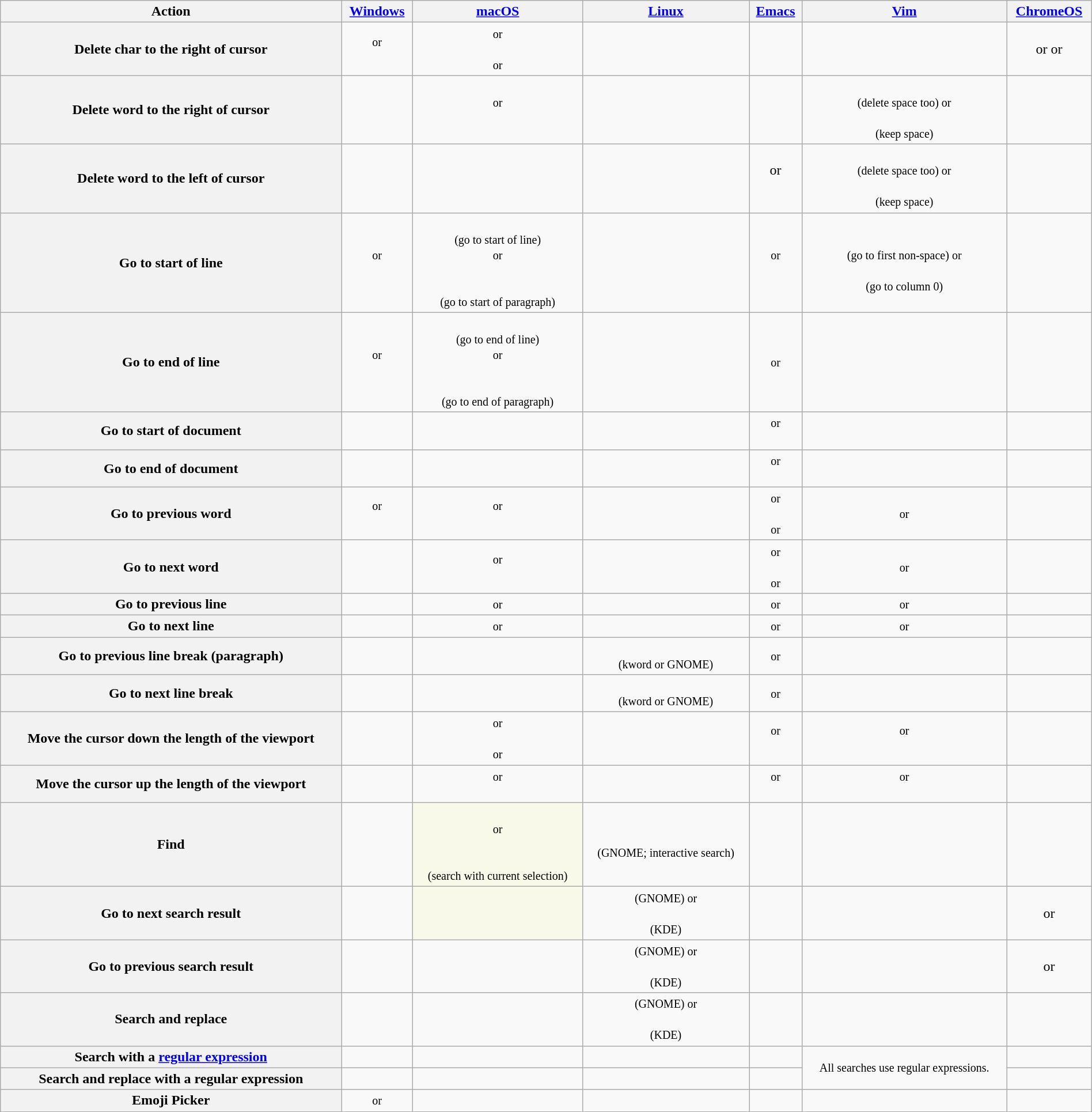<table class="wikitable" style="width: 100%; text-align: center;">
<tr>
<th scope="col">Action</th>
<th scope="col"><a href='#'>Windows</a></th>
<th scope="col"><a href='#'>macOS</a></th>
<th scope="col"><a href='#'>Linux</a></th>
<th scope="col"><a href='#'>Emacs</a></th>
<th scope="col"><a href='#'>Vim</a></th>
<th scope="col"><a href='#'>ChromeOS</a></th>
</tr>
<tr>
<th scope="row">Delete char to the right of cursor</th>
<td> <small>or</small><br><br><small></small></td>
<td> <small>or</small><br><br><small></small>
<small>or</small><br>
</td>
<td></td>
<td></td>
<td></td>
<td> or  or </td>
</tr>
<tr>
<th scope="row">Delete word to the right of cursor</th>
<td></td>
<td> <small>or</small><br><br><small></small></td>
<td></td>
<td></td>
<td><br> <small>(delete space too) or</small><br><br> <small>(keep space)</small></td>
<td></td>
</tr>
<tr>
<th scope="row">Delete word to the left of cursor</th>
<td><small></small></td>
<td><small></small></td>
<td><small></small></td>
<td><small></small> or<br><br><small></small></td>
<td><br> <small>(delete space too) or</small><br><br> <small>(keep space)</small></td>
<td></td>
</tr>
<tr>
<th scope="row">Go to start of line</th>
<td> <small>or</small><br><br></td>
<td> <br> <small>(go to start of line)</small><br><small>or</small><br><br> <br> <small>(go to start of paragraph)</small></td>
<td></td>
<td> <small>or</small><br><br></td>
<td><br> <small>(go to first non-space) or</small><br> <br> <small>(go to column 0)</small></td>
<td></td>
</tr>
<tr>
<th scope="row">Go to end of line</th>
<td> <small>or</small><br><br></td>
<td> <br><small>(go to end of line)</small><br><small>or</small><br><br> <br> <small>(go to end of paragraph)</small></td>
<td></td>
<td> <br><small>or</small><br><br></td>
<td></td>
<td></td>
</tr>
<tr>
<th scope="row">Go to start of document</th>
<td></td>
<td></td>
<td></td>
<td> <small>or</small><br><br></td>
<td></td>
<td></td>
</tr>
<tr>
<th scope="row">Go to end of document</th>
<td></td>
<td></td>
<td></td>
<td> <small>or</small><br><br></td>
<td></td>
<td></td>
</tr>
<tr>
<th scope="row">Go to previous word</th>
<td> <small>or</small><br><br></td>
<td> <small>or</small><br><br></td>
<td></td>
<td> <small>or</small><br><br> <small>or</small><br>
</td>
<td> <small>or</small><br> </td>
<td></td>
</tr>
<tr>
<th scope="row">Go to next word</th>
<td></td>
<td> <small>or</small><br><br></td>
<td></td>
<td> <small>or</small><br><br> <small>or</small><br>
</td>
<td> <small>or</small> </td>
<td></td>
</tr>
<tr>
<th scope="row">Go to previous line</th>
<td></td>
<td> <small>or</small><br> </td>
<td></td>
<td> <small>or</small> </td>
<td> <small>or</small> </td>
<td></td>
</tr>
<tr>
<th scope="row">Go to next line</th>
<td></td>
<td> <small>or</small><br> </td>
<td></td>
<td> <small>or</small> </td>
<td> <small>or</small> </td>
<td></td>
</tr>
<tr>
<th scope="row">Go to previous line break (paragraph)</th>
<td></td>
<td></td>
<td><br> <small>(kword or GNOME)</small></td>
<td> <small>or</small> </td>
<td></td>
<td></td>
</tr>
<tr>
<th scope="row">Go to next line break</th>
<td></td>
<td></td>
<td><br> <small>(kword or GNOME)</small></td>
<td> <small>or</small><br> </td>
<td></td>
<td></td>
</tr>
<tr>
<th scope="row">Move the cursor down the length of the viewport</th>
<td></td>
<td> <small>or</small><br><br> <small>or</small><br>
</td>
<td></td>
<td> <small>or</small> <br><br></td>
<td> <small>or</small><br><br></td>
<td></td>
</tr>
<tr>
<th scope="row">Move the cursor up the length of the viewport</th>
<td></td>
<td> <small>or</small><br><br></td>
<td></td>
<td> <small>or</small><br><br></td>
<td> <small>or</small><br><br></td>
<td></td>
</tr>
<tr id="Go to find">
<th scope="row">Find</th>
<td></td>
<td style="background: #f9f9e9;"><br><small>or</small><br><br><br> <small>(search with current selection)</small></td>
<td><br> <small>(GNOME; interactive search)</small></td>
<td></td>
<td></td>
<td></td>
</tr>
<tr>
<th scope="row">Go to next search result</th>
<td></td>
<td style="background: #f9f9e9;"></td>
<td> <small>(GNOME) or<br></small><br> <small>(KDE)</small></td>
<td></td>
<td></td>
<td> or </td>
</tr>
<tr>
<th scope="row">Go to previous search result</th>
<td></td>
<td><small></small></td>
<td><small> (GNOME) or</small><br><br> <small>(KDE)</small></td>
<td></td>
<td></td>
<td> or </td>
</tr>
<tr>
<th scope="row">Search and replace</th>
<td></td>
<td></td>
<td> <small>(GNOME) or</small><br><br> <small>(KDE)</small></td>
<td></td>
<td></td>
<td></td>
</tr>
<tr>
<th scope="row">Search with a <a href='#'>regular expression</a></th>
<td></td>
<td></td>
<td></td>
<td></td>
<td rowspan="2"><small>All searches use regular expressions.</small></td>
<td></td>
</tr>
<tr>
<th scope="row">Search and replace with a regular expression</th>
<td></td>
<td></td>
<td></td>
<td></td>
<td></td>
</tr>
<tr>
<th scope="row">Emoji Picker</th>
<td> <small>or</small> <br></td>
<td></td>
<td></td>
<td></td>
<td></td>
<td></td>
</tr>
</table>
